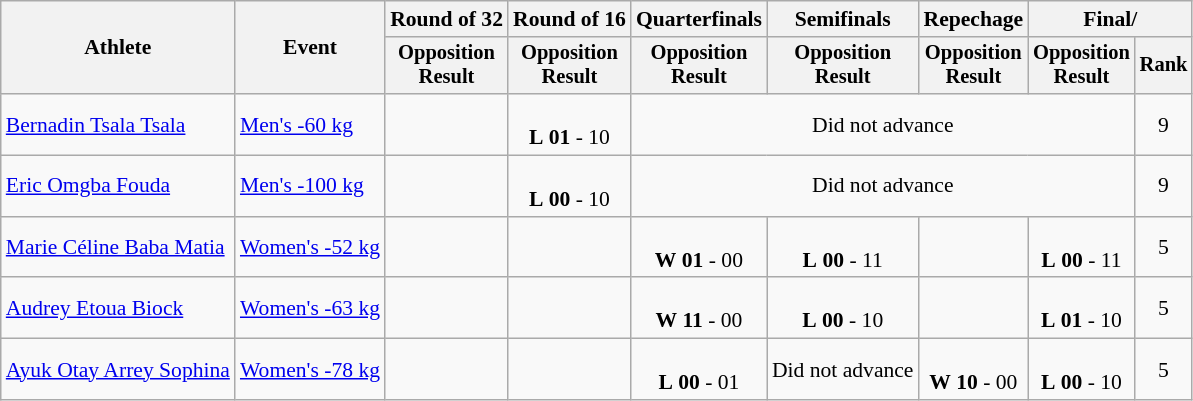<table class="wikitable" style="font-size:90%;">
<tr>
<th rowspan=2>Athlete</th>
<th rowspan=2>Event</th>
<th>Round of 32</th>
<th>Round of 16</th>
<th>Quarterfinals</th>
<th>Semifinals</th>
<th>Repechage</th>
<th colspan=2>Final/</th>
</tr>
<tr style="font-size:95%">
<th>Opposition<br>Result</th>
<th>Opposition<br>Result</th>
<th>Opposition<br>Result</th>
<th>Opposition<br>Result</th>
<th>Opposition<br>Result</th>
<th>Opposition<br>Result</th>
<th>Rank</th>
</tr>
<tr align=center>
<td align=left><a href='#'>Bernadin Tsala Tsala</a></td>
<td align=left><a href='#'>Men's -60 kg</a></td>
<td></td>
<td><br><strong>L</strong> <strong>01</strong> - 10</td>
<td colspan=4>Did not advance</td>
<td>9</td>
</tr>
<tr align=center>
<td align=left><a href='#'>Eric Omgba Fouda</a></td>
<td align=left><a href='#'>Men's -100 kg</a></td>
<td></td>
<td><br><strong>L</strong> <strong>00</strong> - 10</td>
<td colspan=4>Did not advance</td>
<td>9</td>
</tr>
<tr align=center>
<td align=left><a href='#'>Marie Céline Baba Matia</a></td>
<td align=left><a href='#'>Women's -52 kg</a></td>
<td></td>
<td></td>
<td><br><strong>W</strong> <strong>01</strong> - 00</td>
<td><br><strong>L</strong> <strong>00</strong> - 11</td>
<td></td>
<td><br><strong>L</strong> <strong>00</strong> - 11</td>
<td>5</td>
</tr>
<tr align=center>
<td align=left><a href='#'>Audrey Etoua Biock</a></td>
<td align=left><a href='#'>Women's -63 kg</a></td>
<td></td>
<td></td>
<td><br><strong>W</strong> <strong>11</strong> - 00</td>
<td><br><strong>L</strong> <strong>00</strong> - 10</td>
<td></td>
<td><br><strong>L</strong> <strong>01</strong> - 10</td>
<td>5</td>
</tr>
<tr align=center>
<td align=left><a href='#'>Ayuk Otay Arrey Sophina</a></td>
<td align=left><a href='#'>Women's -78 kg</a></td>
<td></td>
<td></td>
<td><br><strong>L</strong> <strong>00</strong> - 01</td>
<td>Did not advance</td>
<td><br><strong>W</strong> <strong>10</strong> - 00</td>
<td><br><strong>L</strong> <strong>00</strong> - 10</td>
<td>5</td>
</tr>
</table>
